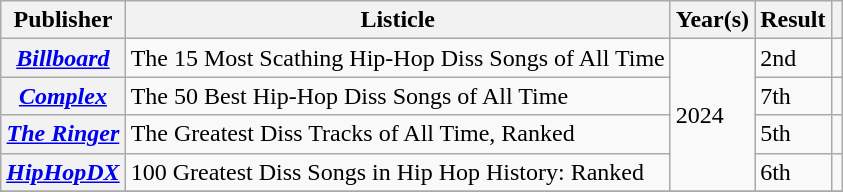<table class="wikitable plainrowheaders sortable" style="margin-right: 0;">
<tr>
<th scope="col">Publisher</th>
<th scope="col">Listicle</th>
<th scope="col">Year(s)</th>
<th scope="col">Result</th>
<th class="unsortable" scope="col"></th>
</tr>
<tr>
<th scope="row"><em><a href='#'>Billboard</a></em></th>
<td>The 15 Most Scathing Hip-Hop Diss Songs of All Time</td>
<td rowspan="4">2024</td>
<td>2nd</td>
<td></td>
</tr>
<tr>
<th scope="row"><em><a href='#'>Complex</a></em></th>
<td>The 50 Best Hip-Hop Diss Songs of All Time</td>
<td>7th</td>
<td style="text-align:center;"></td>
</tr>
<tr>
<th scope="row"><em><a href='#'>The Ringer</a></em></th>
<td>The Greatest Diss Tracks of All Time, Ranked</td>
<td>5th</td>
<td></td>
</tr>
<tr>
<th scope="row"><em><a href='#'>HipHopDX</a></em></th>
<td>100 Greatest Diss Songs in Hip Hop History: Ranked</td>
<td>6th</td>
<td></td>
</tr>
<tr>
</tr>
</table>
